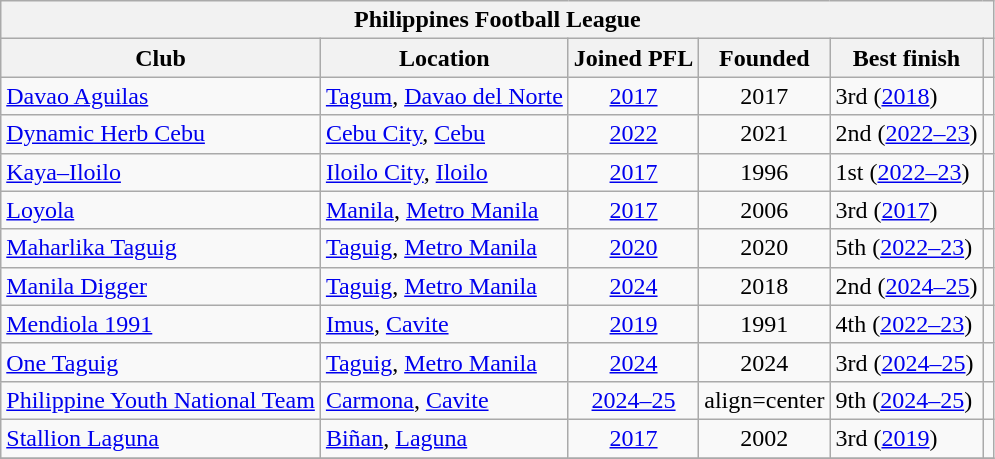<table class="wikitable sortable" style="text-align:left">
<tr>
<th colspan=8>Philippines Football League</th>
</tr>
<tr>
<th>Club</th>
<th>Location</th>
<th>Joined PFL</th>
<th>Founded</th>
<th>Best finish</th>
<th class="unsortable"></th>
</tr>
<tr>
<td><a href='#'>Davao Aguilas</a></td>
<td><a href='#'>Tagum</a>, <a href='#'>Davao del Norte</a></td>
<td align=center><a href='#'>2017</a></td>
<td align=center>2017</td>
<td>3rd (<a href='#'>2018</a>)</td>
<td></td>
</tr>
<tr>
<td><a href='#'>Dynamic Herb Cebu</a></td>
<td><a href='#'>Cebu City</a>, <a href='#'>Cebu</a></td>
<td align=center><a href='#'>2022</a></td>
<td align=center>2021</td>
<td>2nd (<a href='#'>2022–23</a>)</td>
<td></td>
</tr>
<tr>
<td><a href='#'>Kaya–Iloilo</a></td>
<td><a href='#'>Iloilo City</a>, <a href='#'>Iloilo</a></td>
<td align=center><a href='#'>2017</a></td>
<td align=center>1996</td>
<td>1st (<a href='#'>2022–23</a>)</td>
<td></td>
</tr>
<tr>
<td><a href='#'>Loyola</a></td>
<td><a href='#'>Manila</a>, <a href='#'>Metro Manila</a></td>
<td align=center><a href='#'>2017</a></td>
<td align=center>2006</td>
<td>3rd (<a href='#'>2017</a>)</td>
<td></td>
</tr>
<tr>
<td><a href='#'>Maharlika Taguig</a></td>
<td><a href='#'>Taguig</a>, <a href='#'>Metro Manila</a></td>
<td align=center><a href='#'>2020</a></td>
<td align=center>2020</td>
<td>5th (<a href='#'>2022–23</a>)</td>
<td></td>
</tr>
<tr>
<td><a href='#'>Manila Digger</a></td>
<td><a href='#'>Taguig</a>, <a href='#'>Metro Manila</a></td>
<td align=center><a href='#'>2024</a></td>
<td align=center>2018</td>
<td>2nd (<a href='#'>2024–25</a>)</td>
<td></td>
</tr>
<tr>
<td><a href='#'>Mendiola 1991</a></td>
<td><a href='#'>Imus</a>, <a href='#'>Cavite</a></td>
<td align=center><a href='#'>2019</a></td>
<td align=center>1991</td>
<td>4th (<a href='#'>2022–23</a>)</td>
<td></td>
</tr>
<tr>
<td><a href='#'>One Taguig</a></td>
<td><a href='#'>Taguig</a>, <a href='#'>Metro Manila</a></td>
<td align=center><a href='#'>2024</a></td>
<td align=center>2024</td>
<td>3rd (<a href='#'>2024–25</a>)</td>
<td></td>
</tr>
<tr>
<td><a href='#'>Philippine Youth National Team</a></td>
<td><a href='#'>Carmona</a>, <a href='#'>Cavite</a></td>
<td align=center><a href='#'>2024–25</a></td>
<td>align=center </td>
<td>9th (<a href='#'>2024–25</a>)</td>
<td></td>
</tr>
<tr>
<td><a href='#'>Stallion Laguna</a></td>
<td><a href='#'>Biñan</a>, <a href='#'>Laguna</a></td>
<td align=center><a href='#'>2017</a></td>
<td align=center>2002</td>
<td>3rd (<a href='#'>2019</a>)</td>
<td></td>
</tr>
<tr>
</tr>
</table>
